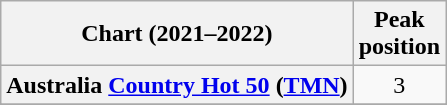<table class="wikitable sortable plainrowheaders" style="text-align:center">
<tr>
<th scope="col">Chart (2021–2022)</th>
<th scope="col">Peak<br>position</th>
</tr>
<tr>
<th scope="row">Australia <a href='#'>Country Hot 50</a> (<a href='#'>TMN</a>)</th>
<td>3</td>
</tr>
<tr>
</tr>
<tr>
</tr>
<tr>
</tr>
<tr>
</tr>
</table>
